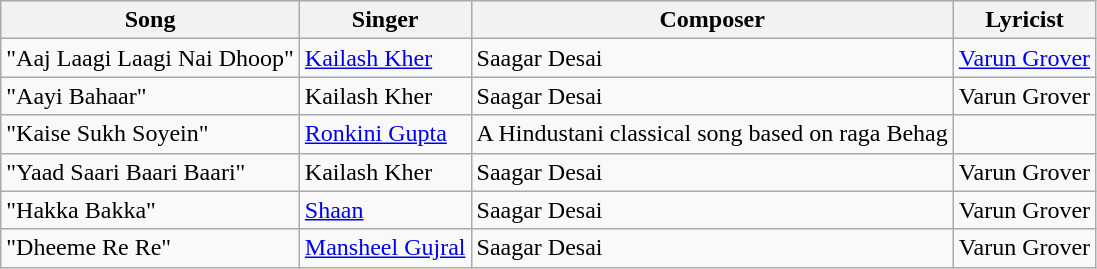<table class="wikitable">
<tr>
<th>Song</th>
<th>Singer</th>
<th>Composer</th>
<th>Lyricist</th>
</tr>
<tr>
<td>"Aaj Laagi Laagi Nai Dhoop"</td>
<td><a href='#'>Kailash Kher</a></td>
<td>Saagar Desai</td>
<td><a href='#'>Varun Grover</a></td>
</tr>
<tr>
<td>"Aayi Bahaar"</td>
<td>Kailash Kher</td>
<td>Saagar Desai</td>
<td>Varun Grover</td>
</tr>
<tr>
<td>"Kaise Sukh Soyein"</td>
<td><a href='#'>Ronkini Gupta</a></td>
<td>A Hindustani classical song based on raga Behag</td>
<td></td>
</tr>
<tr>
<td>"Yaad Saari Baari Baari"</td>
<td>Kailash Kher</td>
<td>Saagar Desai</td>
<td>Varun Grover</td>
</tr>
<tr>
<td>"Hakka Bakka"</td>
<td><a href='#'>Shaan</a></td>
<td>Saagar Desai</td>
<td>Varun Grover</td>
</tr>
<tr>
<td>"Dheeme Re Re"</td>
<td><a href='#'>Mansheel Gujral</a></td>
<td>Saagar Desai</td>
<td>Varun Grover</td>
</tr>
</table>
